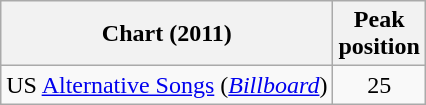<table class="wikitable">
<tr>
<th>Chart (2011)</th>
<th>Peak<br>position</th>
</tr>
<tr>
<td>US <a href='#'>Alternative Songs</a> (<em><a href='#'>Billboard</a></em>)</td>
<td style="text-align:center;">25</td>
</tr>
</table>
